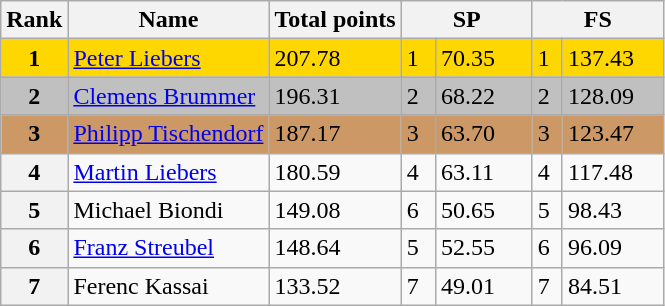<table class="wikitable">
<tr>
<th>Rank</th>
<th>Name</th>
<th>Total points</th>
<th colspan="2" width="80px">SP</th>
<th colspan="2" width="80px">FS</th>
</tr>
<tr bgcolor="gold">
<td align="center"><strong>1</strong></td>
<td><a href='#'>Peter Liebers</a></td>
<td>207.78</td>
<td>1</td>
<td>70.35</td>
<td>1</td>
<td>137.43</td>
</tr>
<tr bgcolor="silver">
<td align="center"><strong>2</strong></td>
<td><a href='#'>Clemens Brummer</a></td>
<td>196.31</td>
<td>2</td>
<td>68.22</td>
<td>2</td>
<td>128.09</td>
</tr>
<tr bgcolor="cc9966">
<td align="center"><strong>3</strong></td>
<td><a href='#'>Philipp Tischendorf</a></td>
<td>187.17</td>
<td>3</td>
<td>63.70</td>
<td>3</td>
<td>123.47</td>
</tr>
<tr>
<th>4</th>
<td><a href='#'>Martin Liebers</a></td>
<td>180.59</td>
<td>4</td>
<td>63.11</td>
<td>4</td>
<td>117.48</td>
</tr>
<tr>
<th>5</th>
<td>Michael Biondi</td>
<td>149.08</td>
<td>6</td>
<td>50.65</td>
<td>5</td>
<td>98.43</td>
</tr>
<tr>
<th>6</th>
<td><a href='#'>Franz Streubel</a></td>
<td>148.64</td>
<td>5</td>
<td>52.55</td>
<td>6</td>
<td>96.09</td>
</tr>
<tr>
<th>7</th>
<td>Ferenc Kassai</td>
<td>133.52</td>
<td>7</td>
<td>49.01</td>
<td>7</td>
<td>84.51</td>
</tr>
</table>
